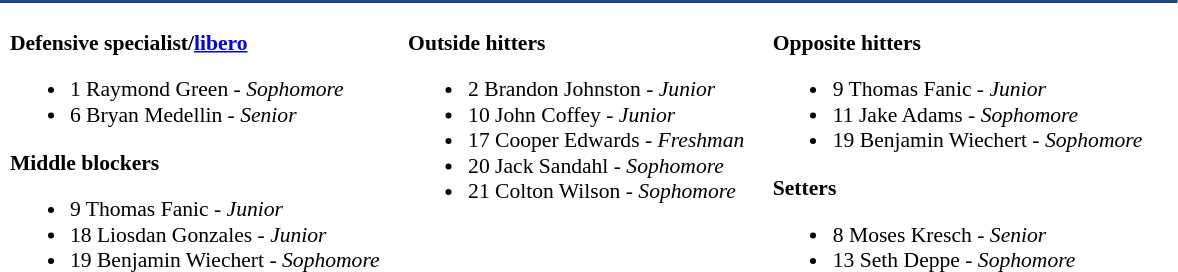<table class="toccolours" style="border-collapse:collapse; font-size:90%;">
<tr>
<td colspan="7" style=background:#18468B;color:#FFFFFF; border: 2px solid #FFC72C;></td>
</tr>
<tr>
</tr>
<tr>
<td width="03"> </td>
<td valign="top"><br><strong>Defensive specialist/<a href='#'>libero</a></strong><ul><li>1 Raymond Green - <em>Sophomore</em></li><li>6 Bryan Medellin - <em>Senior</em></li></ul><strong>Middle blockers</strong><ul><li>9 Thomas Fanic - <em>Junior</em></li><li>18 Liosdan Gonzales - <em>Junior</em></li><li>19 Benjamin Wiechert - <em>Sophomore</em></li></ul></td>
<td width="15"> </td>
<td valign="top"><br><strong>Outside hitters</strong><ul><li>2 Brandon Johnston - <em>Junior</em></li><li>10 John Coffey - <em>Junior</em></li><li>17 Cooper Edwards - <em>Freshman</em></li><li>20 Jack Sandahl - <em>Sophomore</em></li><li>21 Colton Wilson - <em>Sophomore</em></li></ul></td>
<td width="15"> </td>
<td valign="top"><br><strong>Opposite hitters</strong><ul><li>9 Thomas Fanic - <em>Junior</em></li><li>11 Jake Adams - <em>Sophomore</em></li><li>19 Benjamin Wiechert - <em>Sophomore</em></li></ul><strong>Setters</strong><ul><li>8 Moses Kresch - <em>Senior</em></li><li>13 Seth Deppe - <em>Sophomore</em></li></ul></td>
<td width="20"> </td>
</tr>
</table>
